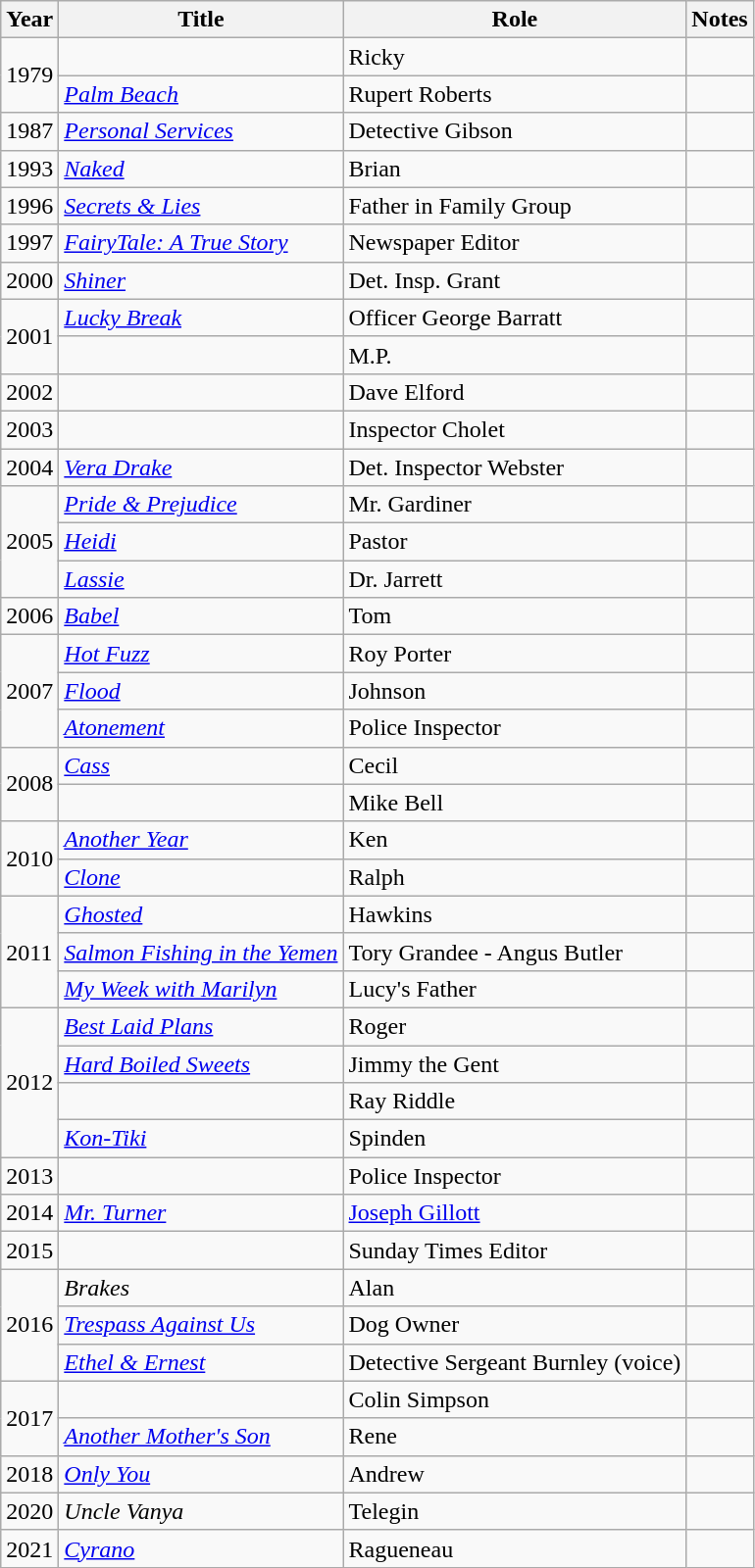<table class="wikitable sortable">
<tr>
<th>Year</th>
<th>Title</th>
<th>Role</th>
<th class="unsortable">Notes</th>
</tr>
<tr>
<td rowspan=2>1979</td>
<td><em></em></td>
<td>Ricky</td>
<td></td>
</tr>
<tr>
<td><em><a href='#'>Palm Beach</a></em></td>
<td>Rupert Roberts</td>
<td></td>
</tr>
<tr>
<td>1987</td>
<td><em><a href='#'>Personal Services</a></em></td>
<td>Detective Gibson</td>
<td></td>
</tr>
<tr>
<td>1993</td>
<td><em><a href='#'>Naked</a></em></td>
<td>Brian</td>
<td></td>
</tr>
<tr>
<td>1996</td>
<td><em><a href='#'>Secrets & Lies</a></em></td>
<td>Father in Family Group</td>
<td></td>
</tr>
<tr>
<td>1997</td>
<td><em><a href='#'>FairyTale: A True Story</a></em></td>
<td>Newspaper Editor</td>
<td></td>
</tr>
<tr>
<td>2000</td>
<td><em><a href='#'>Shiner</a></em></td>
<td>Det. Insp. Grant</td>
<td></td>
</tr>
<tr>
<td rowspan=2>2001</td>
<td><em><a href='#'>Lucky Break</a></em></td>
<td>Officer George Barratt</td>
<td></td>
</tr>
<tr>
<td><em></em></td>
<td>M.P.</td>
<td></td>
</tr>
<tr>
<td>2002</td>
<td><em></em></td>
<td>Dave Elford</td>
<td></td>
</tr>
<tr>
<td>2003</td>
<td><em></em></td>
<td>Inspector Cholet</td>
<td></td>
</tr>
<tr>
<td>2004</td>
<td><em><a href='#'>Vera Drake</a></em></td>
<td>Det. Inspector Webster</td>
<td></td>
</tr>
<tr>
<td rowspan=3>2005</td>
<td><em><a href='#'>Pride & Prejudice</a></em></td>
<td>Mr. Gardiner</td>
<td></td>
</tr>
<tr>
<td><em><a href='#'>Heidi</a></em></td>
<td>Pastor</td>
<td></td>
</tr>
<tr>
<td><em><a href='#'>Lassie</a></em></td>
<td>Dr. Jarrett</td>
<td></td>
</tr>
<tr>
<td>2006</td>
<td><em><a href='#'>Babel</a></em></td>
<td>Tom</td>
<td></td>
</tr>
<tr>
<td rowspan=3>2007</td>
<td><em><a href='#'>Hot Fuzz</a></em></td>
<td>Roy Porter</td>
<td></td>
</tr>
<tr>
<td><em><a href='#'>Flood</a></em></td>
<td>Johnson</td>
<td></td>
</tr>
<tr>
<td><em><a href='#'>Atonement</a></em></td>
<td>Police Inspector</td>
<td></td>
</tr>
<tr>
<td rowspan=2>2008</td>
<td><em><a href='#'>Cass</a></em></td>
<td>Cecil</td>
<td></td>
</tr>
<tr>
<td><em></em></td>
<td>Mike Bell</td>
<td></td>
</tr>
<tr>
<td rowspan=2>2010</td>
<td><em><a href='#'>Another Year</a></em></td>
<td>Ken</td>
<td></td>
</tr>
<tr>
<td><em><a href='#'>Clone</a></em></td>
<td>Ralph</td>
<td></td>
</tr>
<tr>
<td rowspan=3>2011</td>
<td><em><a href='#'>Ghosted</a></em></td>
<td>Hawkins</td>
<td></td>
</tr>
<tr>
<td><em><a href='#'>Salmon Fishing in the Yemen</a></em></td>
<td>Tory Grandee - Angus Butler</td>
<td></td>
</tr>
<tr>
<td><em><a href='#'>My Week with Marilyn</a></em></td>
<td>Lucy's Father</td>
<td></td>
</tr>
<tr>
<td rowspan=4>2012</td>
<td><em><a href='#'>Best Laid Plans</a></em></td>
<td>Roger</td>
<td></td>
</tr>
<tr>
<td><em><a href='#'>Hard Boiled Sweets</a></em></td>
<td>Jimmy the Gent</td>
<td></td>
</tr>
<tr>
<td><em></em></td>
<td>Ray Riddle</td>
<td></td>
</tr>
<tr>
<td><em><a href='#'>Kon-Tiki</a></em></td>
<td>Spinden</td>
<td></td>
</tr>
<tr>
<td>2013</td>
<td><em></em></td>
<td>Police Inspector</td>
<td></td>
</tr>
<tr>
<td>2014</td>
<td><em><a href='#'>Mr. Turner</a></em></td>
<td><a href='#'>Joseph Gillott</a></td>
<td></td>
</tr>
<tr>
<td>2015</td>
<td><em></em></td>
<td>Sunday Times Editor</td>
<td></td>
</tr>
<tr>
<td rowspan=3>2016</td>
<td><em>Brakes</em></td>
<td>Alan</td>
<td></td>
</tr>
<tr>
<td><em><a href='#'>Trespass Against Us</a></em></td>
<td>Dog Owner</td>
<td></td>
</tr>
<tr>
<td><em><a href='#'>Ethel & Ernest</a></em></td>
<td>Detective Sergeant Burnley (voice)</td>
<td></td>
</tr>
<tr>
<td rowspan=2>2017</td>
<td><em></em></td>
<td>Colin Simpson</td>
<td></td>
</tr>
<tr>
<td><em><a href='#'>Another Mother's Son</a></em></td>
<td>Rene</td>
<td></td>
</tr>
<tr>
<td>2018</td>
<td><em><a href='#'>Only You</a></em></td>
<td>Andrew</td>
<td></td>
</tr>
<tr>
<td>2020</td>
<td><em>Uncle Vanya</em></td>
<td>Telegin</td>
<td></td>
</tr>
<tr>
<td>2021</td>
<td><em><a href='#'>Cyrano</a></em></td>
<td>Ragueneau</td>
<td></td>
</tr>
</table>
